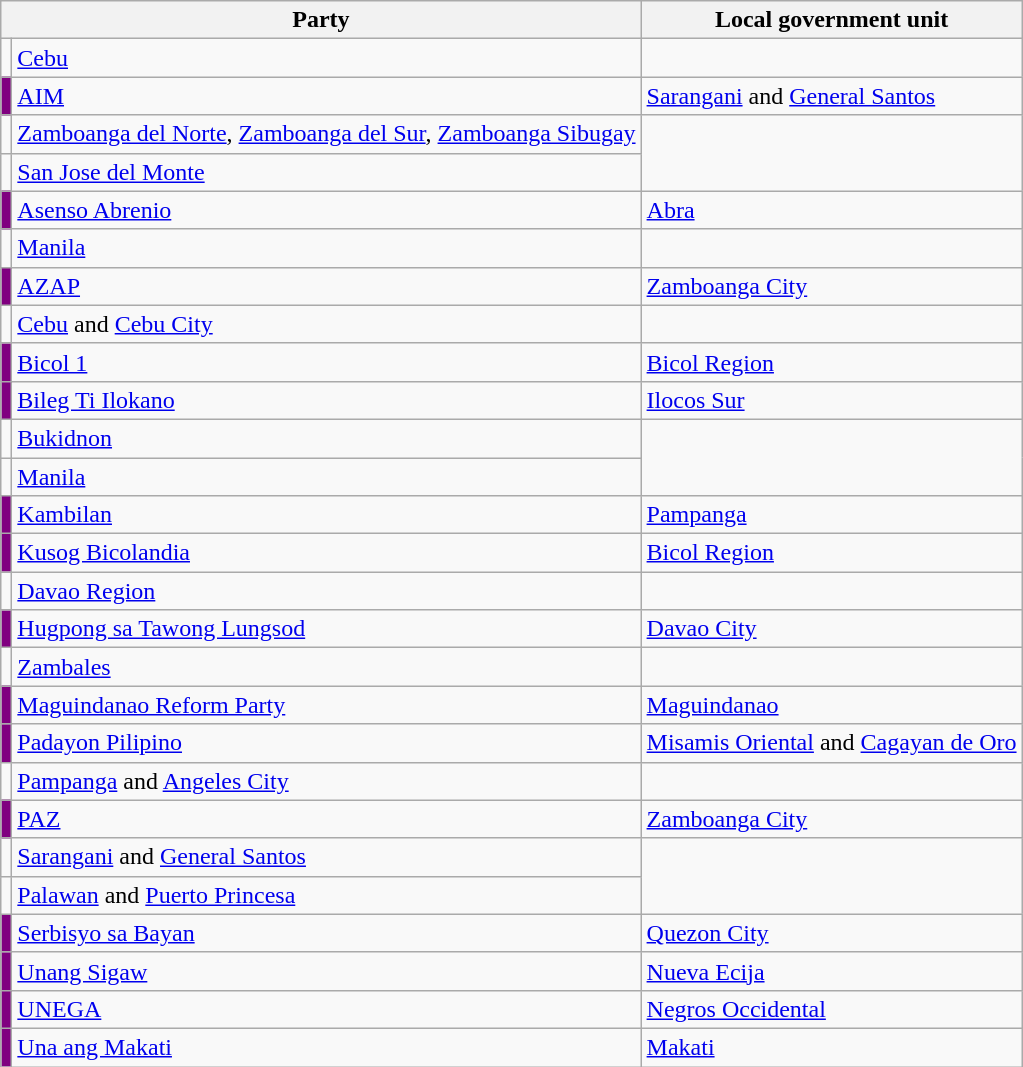<table class=wikitable>
<tr>
<th colspan=2>Party</th>
<th>Local government unit</th>
</tr>
<tr>
<td></td>
<td><a href='#'>Cebu</a></td>
</tr>
<tr>
<td bgcolor=purple></td>
<td><a href='#'>AIM</a></td>
<td><a href='#'>Sarangani</a> and <a href='#'>General Santos</a></td>
</tr>
<tr>
<td></td>
<td><a href='#'>Zamboanga del Norte</a>, <a href='#'>Zamboanga del Sur</a>, <a href='#'>Zamboanga Sibugay</a></td>
</tr>
<tr>
<td></td>
<td><a href='#'>San Jose del Monte</a></td>
</tr>
<tr>
<td bgcolor=purple></td>
<td><a href='#'>Asenso Abrenio</a></td>
<td><a href='#'>Abra</a></td>
</tr>
<tr>
<td></td>
<td><a href='#'>Manila</a></td>
</tr>
<tr>
<td bgcolor=purple></td>
<td><a href='#'>AZAP</a></td>
<td><a href='#'>Zamboanga City</a></td>
</tr>
<tr>
<td></td>
<td><a href='#'>Cebu</a> and <a href='#'>Cebu City</a></td>
</tr>
<tr>
<td bgcolor=purple></td>
<td><a href='#'>Bicol 1</a></td>
<td><a href='#'>Bicol Region</a></td>
</tr>
<tr>
<td bgcolor=purple></td>
<td><a href='#'>Bileg Ti Ilokano</a></td>
<td><a href='#'>Ilocos Sur</a></td>
</tr>
<tr>
<td></td>
<td><a href='#'>Bukidnon</a></td>
</tr>
<tr>
<td></td>
<td><a href='#'>Manila</a></td>
</tr>
<tr>
<td bgcolor=purple></td>
<td><a href='#'>Kambilan</a></td>
<td><a href='#'>Pampanga</a></td>
</tr>
<tr>
<td bgcolor=purple></td>
<td><a href='#'>Kusog Bicolandia</a></td>
<td><a href='#'>Bicol Region</a></td>
</tr>
<tr>
<td></td>
<td><a href='#'>Davao Region</a></td>
</tr>
<tr>
<td bgcolor=purple></td>
<td><a href='#'>Hugpong sa Tawong Lungsod</a></td>
<td><a href='#'>Davao City</a></td>
</tr>
<tr>
<td></td>
<td><a href='#'>Zambales</a></td>
</tr>
<tr>
<td bgcolor=purple></td>
<td><a href='#'>Maguindanao Reform Party</a></td>
<td><a href='#'>Maguindanao</a></td>
</tr>
<tr>
<td bgcolor=purple></td>
<td><a href='#'>Padayon Pilipino</a></td>
<td><a href='#'>Misamis Oriental</a> and <a href='#'>Cagayan de Oro</a></td>
</tr>
<tr>
<td></td>
<td><a href='#'>Pampanga</a> and <a href='#'>Angeles City</a></td>
</tr>
<tr>
<td bgcolor=purple></td>
<td><a href='#'>PAZ</a></td>
<td><a href='#'>Zamboanga City</a></td>
</tr>
<tr>
<td></td>
<td><a href='#'>Sarangani</a> and <a href='#'>General Santos</a></td>
</tr>
<tr>
<td></td>
<td><a href='#'>Palawan</a> and <a href='#'>Puerto Princesa</a></td>
</tr>
<tr>
<td bgcolor=purple></td>
<td><a href='#'>Serbisyo sa Bayan</a></td>
<td><a href='#'>Quezon City</a></td>
</tr>
<tr>
<td bgcolor=purple></td>
<td><a href='#'>Unang Sigaw</a></td>
<td><a href='#'>Nueva Ecija</a></td>
</tr>
<tr>
<td bgcolor=purple></td>
<td><a href='#'>UNEGA</a></td>
<td><a href='#'>Negros Occidental</a></td>
</tr>
<tr>
<td bgcolor=purple></td>
<td><a href='#'>Una ang Makati</a></td>
<td><a href='#'>Makati</a></td>
</tr>
</table>
